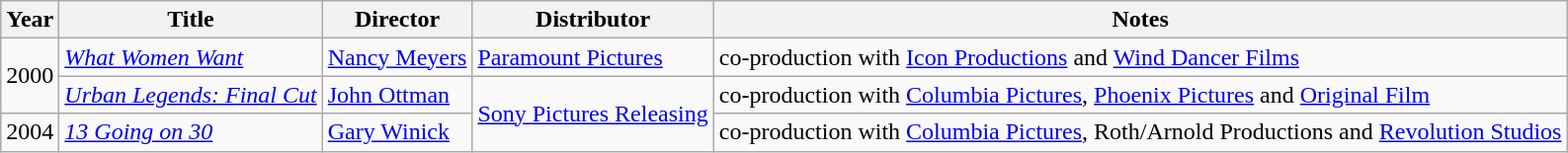<table class="wikitable sortable">
<tr>
<th>Year</th>
<th>Title</th>
<th>Director</th>
<th>Distributor</th>
<th>Notes</th>
</tr>
<tr>
<td rowspan="2">2000</td>
<td><em><a href='#'>What Women Want</a></em></td>
<td><a href='#'>Nancy Meyers</a></td>
<td><a href='#'>Paramount Pictures</a></td>
<td>co-production with <a href='#'>Icon Productions</a> and <a href='#'>Wind Dancer Films</a></td>
</tr>
<tr>
<td><em><a href='#'>Urban Legends: Final Cut</a></em></td>
<td><a href='#'>John Ottman</a></td>
<td rowspan="2"><a href='#'>Sony Pictures Releasing</a></td>
<td>co-production with <a href='#'>Columbia Pictures</a>, <a href='#'>Phoenix Pictures</a> and <a href='#'>Original Film</a></td>
</tr>
<tr>
<td>2004</td>
<td><em><a href='#'>13 Going on 30</a></em></td>
<td><a href='#'>Gary Winick</a></td>
<td>co-production with <a href='#'>Columbia Pictures</a>, Roth/Arnold Productions and <a href='#'>Revolution Studios</a></td>
</tr>
</table>
